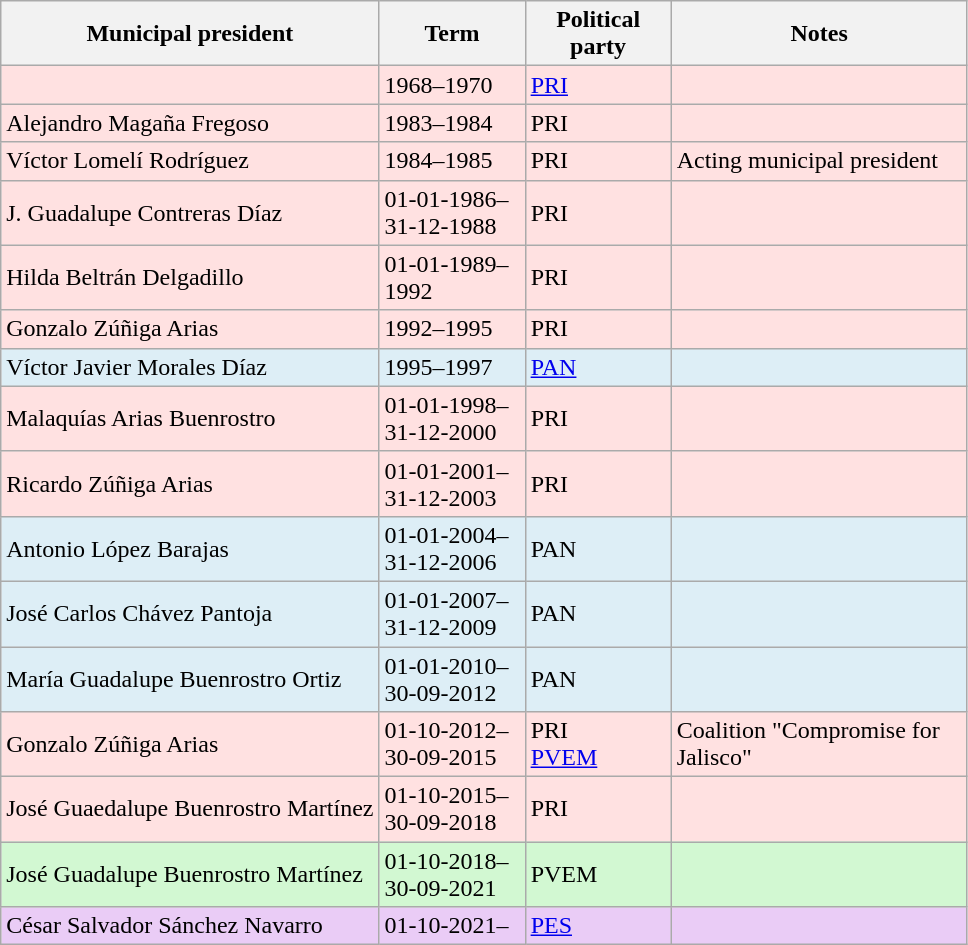<table class="wikitable">
<tr>
<th>Municipal president</th>
<th width=90px>Term</th>
<th width=90x>Political party</th>
<th width=190px>Notes</th>
</tr>
<tr style="background:#ffe1e1">
<td></td>
<td>1968–1970</td>
<td><a href='#'>PRI</a> </td>
<td></td>
</tr>
<tr style="background:#ffe1e1">
<td>Alejandro Magaña Fregoso</td>
<td>1983–1984</td>
<td>PRI </td>
<td></td>
</tr>
<tr style="background:#ffe1e1">
<td>Víctor Lomelí Rodríguez</td>
<td>1984–1985</td>
<td>PRI </td>
<td>Acting municipal president</td>
</tr>
<tr style="background:#ffe1e1">
<td>J. Guadalupe Contreras Díaz</td>
<td>01-01-1986–31-12-1988</td>
<td>PRI </td>
<td></td>
</tr>
<tr style="background:#ffe1e1">
<td>Hilda Beltrán Delgadillo</td>
<td>01-01-1989–1992</td>
<td>PRI </td>
<td></td>
</tr>
<tr style="background:#ffe1e1">
<td>Gonzalo Zúñiga Arias</td>
<td>1992–1995</td>
<td>PRI </td>
<td></td>
</tr>
<tr style="background:#ddeef6">
<td>Víctor Javier Morales Díaz</td>
<td>1995–1997</td>
<td><a href='#'>PAN</a> </td>
<td></td>
</tr>
<tr style="background:#ffe1e1">
<td>Malaquías Arias Buenrostro</td>
<td>01-01-1998–31-12-2000</td>
<td>PRI </td>
<td></td>
</tr>
<tr style="background:#ffe1e1">
<td>Ricardo Zúñiga Arias</td>
<td>01-01-2001–31-12-2003</td>
<td>PRI </td>
<td></td>
</tr>
<tr style="background:#ddeef6">
<td>Antonio López Barajas</td>
<td>01-01-2004–31-12-2006</td>
<td>PAN </td>
<td></td>
</tr>
<tr style="background:#ddeef6">
<td>José Carlos Chávez Pantoja</td>
<td>01-01-2007–31-12-2009</td>
<td>PAN </td>
<td></td>
</tr>
<tr style="background:#ddeef6">
<td>María Guadalupe Buenrostro Ortiz</td>
<td>01-01-2010–30-09-2012</td>
<td>PAN </td>
<td></td>
</tr>
<tr style="background:#ffe1e1">
<td>Gonzalo Zúñiga Arias</td>
<td>01-10-2012–30-09-2015</td>
<td>PRI <br> <a href='#'>PVEM</a> </td>
<td>Coalition "Compromise for Jalisco"</td>
</tr>
<tr style="background:#ffe1e1">
<td>José Guaedalupe Buenrostro Martínez</td>
<td>01-10-2015–30-09-2018</td>
<td>PRI </td>
<td></td>
</tr>
<tr style="background:#d2f8d2">
<td>José Guadalupe Buenrostro Martínez</td>
<td>01-10-2018–30-09-2021</td>
<td>PVEM </td>
<td></td>
</tr>
<tr style="background:#eaccf6">
<td>César Salvador Sánchez Navarro</td>
<td>01-10-2021–</td>
<td><a href='#'>PES</a> </td>
<td></td>
</tr>
</table>
